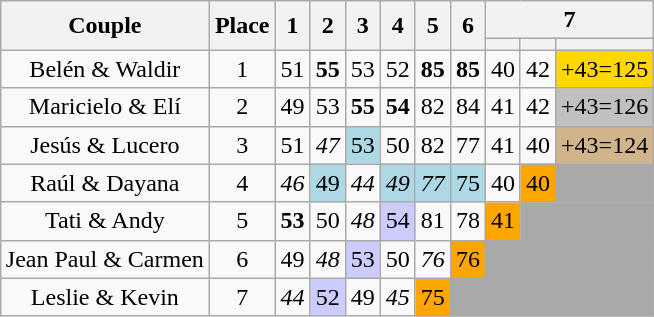<table class="wikitable sortable" style="margin:auto; text-align:center; white-space:nowrap; width:20%;">
<tr>
<th rowspan=2>Couple</th>
<th rowspan=2>Place</th>
<th rowspan=2>1</th>
<th rowspan=2>2</th>
<th rowspan=2>3</th>
<th rowspan=2>4</th>
<th rowspan=2>5</th>
<th rowspan=2>6</th>
<th colspan=3>7</th>
</tr>
<tr>
<th></th>
<th></th>
<th></th>
</tr>
<tr>
<td>Belén & Waldir</td>
<td>1</td>
<td>51</td>
<td><span><strong>55</strong></span></td>
<td>53</td>
<td>52</td>
<td><span><strong>85</strong></span></td>
<td><span><strong>85</strong></span></td>
<td>40</td>
<td>42</td>
<td style="background-color:gold">+43=125</td>
</tr>
<tr>
<td>Maricielo & Elí</td>
<td>2</td>
<td>49</td>
<td>53</td>
<td><span><strong>55</strong></span></td>
<td><span><strong>54</strong></span></td>
<td>82</td>
<td>84</td>
<td>41</td>
<td>42</td>
<td style="background:silver;">+43=126</td>
</tr>
<tr>
<td>Jesús & Lucero</td>
<td>3</td>
<td>51</td>
<td><span><em>47</em></span></td>
<td bgcolor=lightblue>53</td>
<td>50</td>
<td>82</td>
<td>77</td>
<td>41</td>
<td>40</td>
<td style="background:tan;">+43=124</td>
</tr>
<tr>
<td>Raúl & Dayana</td>
<td>4</td>
<td><span><em>46</em></span></td>
<td bgcolor=lightblue>49</td>
<td><span><em>44</em></span></td>
<td bgcolor=lightblue><span><em>49</em></span></td>
<td bgcolor=lightblue><span><em>77</em></span></td>
<td bgcolor=lightblue>75</td>
<td>40</td>
<td bgcolor=orange>40</td>
<td colspan=1 style="background:darkgrey;"></td>
</tr>
<tr>
<td>Tati & Andy</td>
<td>5</td>
<td><span><strong>53</strong></span></td>
<td>50</td>
<td><span><em>48</em></span></td>
<td bgcolor=#CCCCFF>54</td>
<td>81</td>
<td>78</td>
<td bgcolor=orange>41</td>
<td colspan=2 style="background:darkgrey;"></td>
</tr>
<tr>
<td>Jean Paul & Carmen</td>
<td>6</td>
<td>49</td>
<td><span><em>48</em></span></td>
<td bgcolor=#CCCCFF>53</td>
<td>50</td>
<td><span><em>76</em></span></td>
<td bgcolor=orange>76</td>
<td colspan=3 style="background:darkgrey;"></td>
</tr>
<tr>
<td>Leslie & Kevin</td>
<td>7</td>
<td><span><em>44</em></span></td>
<td bgcolor=#CCCCFF>52</td>
<td>49</td>
<td><span><em>45</em></span></td>
<td bgcolor=orange>75</td>
<td colspan=4 style="background:darkgrey;"></td>
</tr>
</table>
